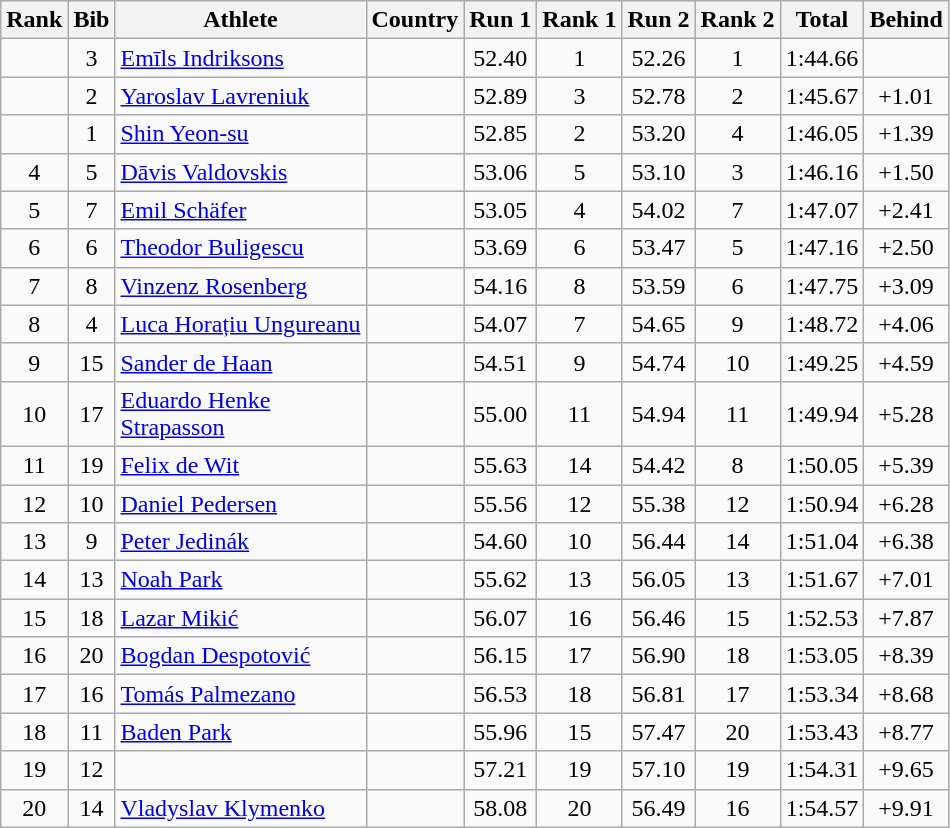<table class="wikitable sortable" style="text-align:center">
<tr>
<th>Rank</th>
<th>Bib</th>
<th width=160>Athlete</th>
<th>Country</th>
<th>Run 1</th>
<th>Rank 1</th>
<th>Run 2</th>
<th>Rank 2</th>
<th>Total</th>
<th>Behind</th>
</tr>
<tr>
<td></td>
<td>3</td>
<td align=left><a href='#'>Emīls Indriksons</a></td>
<td align=left></td>
<td>52.40</td>
<td>1</td>
<td>52.26</td>
<td>1</td>
<td>1:44.66</td>
<td></td>
</tr>
<tr>
<td></td>
<td>2</td>
<td align=left><a href='#'>Yaroslav Lavreniuk</a></td>
<td align=left></td>
<td>52.89</td>
<td>3</td>
<td>52.78</td>
<td>2</td>
<td>1:45.67</td>
<td>+1.01</td>
</tr>
<tr>
<td></td>
<td>1</td>
<td align=left><a href='#'>Shin Yeon-su</a></td>
<td align=left></td>
<td>52.85</td>
<td>2</td>
<td>53.20</td>
<td>4</td>
<td>1:46.05</td>
<td>+1.39</td>
</tr>
<tr>
<td>4</td>
<td>5</td>
<td align=left><a href='#'>Dāvis Valdovskis</a></td>
<td align=left></td>
<td>53.06</td>
<td>5</td>
<td>53.10</td>
<td>3</td>
<td>1:46.16</td>
<td>+1.50</td>
</tr>
<tr>
<td>5</td>
<td>7</td>
<td align=left><a href='#'>Emil Schäfer</a></td>
<td align=left></td>
<td>53.05</td>
<td>4</td>
<td>54.02</td>
<td>7</td>
<td>1:47.07</td>
<td>+2.41</td>
</tr>
<tr>
<td>6</td>
<td>6</td>
<td align=left><a href='#'>Theodor Buligescu</a></td>
<td align=left></td>
<td>53.69</td>
<td>6</td>
<td>53.47</td>
<td>5</td>
<td>1:47.16</td>
<td>+2.50</td>
</tr>
<tr>
<td>7</td>
<td>8</td>
<td align=left><a href='#'>Vinzenz Rosenberg</a></td>
<td align=left></td>
<td>54.16</td>
<td>8</td>
<td>53.59</td>
<td>6</td>
<td>1:47.75</td>
<td>+3.09</td>
</tr>
<tr>
<td>8</td>
<td>4</td>
<td align=left><a href='#'>Luca Horațiu Ungureanu</a></td>
<td align=left></td>
<td>54.07</td>
<td>7</td>
<td>54.65</td>
<td>9</td>
<td>1:48.72</td>
<td>+4.06</td>
</tr>
<tr>
<td>9</td>
<td>15</td>
<td align=left><a href='#'>Sander de Haan</a></td>
<td align=left></td>
<td>54.51</td>
<td>9</td>
<td>54.74</td>
<td>10</td>
<td>1:49.25</td>
<td>+4.59</td>
</tr>
<tr>
<td>10</td>
<td>17</td>
<td align=left><a href='#'>Eduardo Henke Strapasson</a></td>
<td align=left></td>
<td>55.00</td>
<td>11</td>
<td>54.94</td>
<td>11</td>
<td>1:49.94</td>
<td>+5.28</td>
</tr>
<tr>
<td>11</td>
<td>19</td>
<td align=left><a href='#'>Felix de Wit</a></td>
<td align=left></td>
<td>55.63</td>
<td>14</td>
<td>54.42</td>
<td>8</td>
<td>1:50.05</td>
<td>+5.39</td>
</tr>
<tr>
<td>12</td>
<td>10</td>
<td align=left><a href='#'>Daniel Pedersen</a></td>
<td align=left></td>
<td>55.56</td>
<td>12</td>
<td>55.38</td>
<td>12</td>
<td>1:50.94</td>
<td>+6.28</td>
</tr>
<tr>
<td>13</td>
<td>9</td>
<td align=left><a href='#'>Peter Jedinák</a></td>
<td align=left></td>
<td>54.60</td>
<td>10</td>
<td>56.44</td>
<td>14</td>
<td>1:51.04</td>
<td>+6.38</td>
</tr>
<tr>
<td>14</td>
<td>13</td>
<td align=left><a href='#'>Noah Park</a></td>
<td align=left></td>
<td>55.62</td>
<td>13</td>
<td>56.05</td>
<td>13</td>
<td>1:51.67</td>
<td>+7.01</td>
</tr>
<tr>
<td>15</td>
<td>18</td>
<td align=left><a href='#'>Lazar Mikić</a></td>
<td align=left></td>
<td>56.07</td>
<td>16</td>
<td>56.46</td>
<td>15</td>
<td>1:52.53</td>
<td>+7.87</td>
</tr>
<tr>
<td>16</td>
<td>20</td>
<td align=left><a href='#'>Bogdan Despotović</a></td>
<td align=left></td>
<td>56.15</td>
<td>17</td>
<td>56.90</td>
<td>18</td>
<td>1:53.05</td>
<td>+8.39</td>
</tr>
<tr>
<td>17</td>
<td>16</td>
<td align=left><a href='#'>Tomás Palmezano</a></td>
<td align=left></td>
<td>56.53</td>
<td>18</td>
<td>56.81</td>
<td>17</td>
<td>1:53.34</td>
<td>+8.68</td>
</tr>
<tr>
<td>18</td>
<td>11</td>
<td align=left><a href='#'>Baden Park</a></td>
<td align=left></td>
<td>55.96</td>
<td>15</td>
<td>57.47</td>
<td>20</td>
<td>1:53.43</td>
<td>+8.77</td>
</tr>
<tr>
<td>19</td>
<td>12</td>
<td align=left></td>
<td align=left></td>
<td>57.21</td>
<td>19</td>
<td>57.10</td>
<td>19</td>
<td>1:54.31</td>
<td>+9.65</td>
</tr>
<tr>
<td>20</td>
<td>14</td>
<td align=left><a href='#'>Vladyslav Klymenko</a></td>
<td align=left></td>
<td>58.08</td>
<td>20</td>
<td>56.49</td>
<td>16</td>
<td>1:54.57</td>
<td>+9.91</td>
</tr>
</table>
